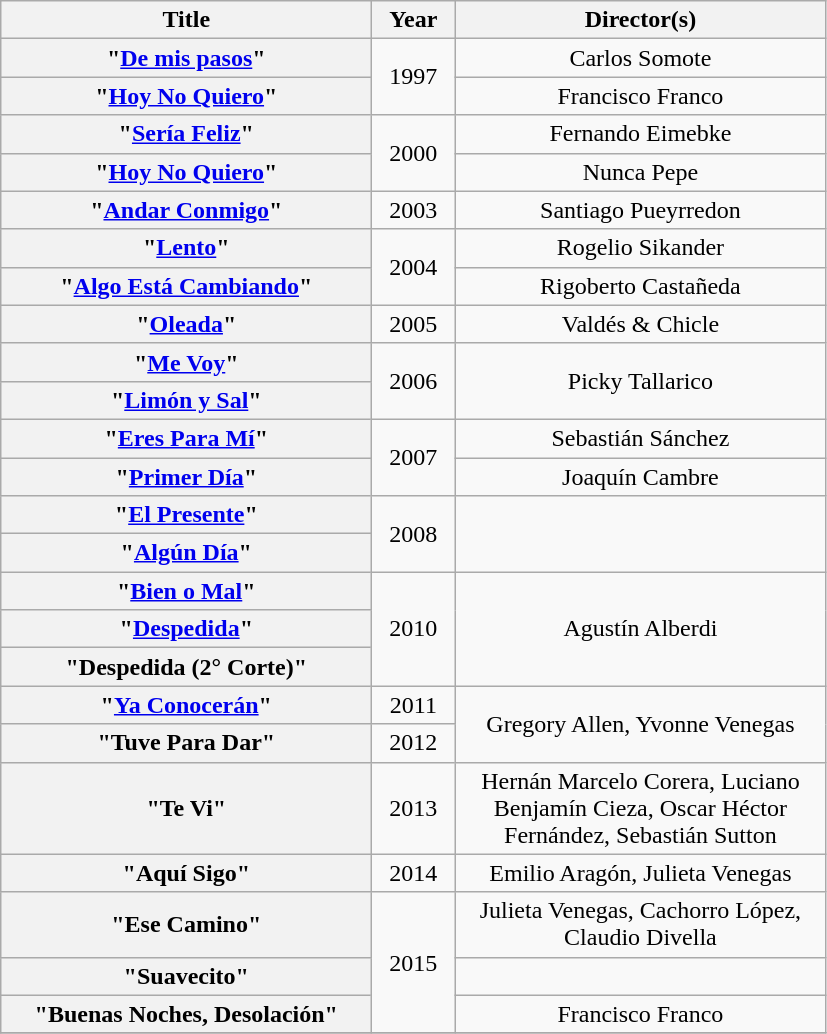<table class="wikitable plainrowheaders" style="text-align:center; border:1">
<tr>
<th scope="col" style="width:15em;">Title</th>
<th scope="col" style="width:3em;">Year</th>
<th scope="col" style="width:15em;">Director(s)</th>
</tr>
<tr>
<th scope="row">"<a href='#'>De mis pasos</a>"</th>
<td rowspan="2">1997</td>
<td>Carlos Somote</td>
</tr>
<tr>
<th scope="row">"<a href='#'>Hoy No Quiero</a>"</th>
<td>Francisco Franco</td>
</tr>
<tr>
<th scope="row">"<a href='#'>Sería Feliz</a>"</th>
<td rowspan="2">2000</td>
<td>Fernando Eimebke</td>
</tr>
<tr>
<th scope="row">"<a href='#'>Hoy No Quiero</a>"</th>
<td>Nunca Pepe</td>
</tr>
<tr>
<th scope="row">"<a href='#'>Andar Conmigo</a>"</th>
<td>2003</td>
<td>Santiago Pueyrredon</td>
</tr>
<tr>
<th scope="row">"<a href='#'>Lento</a>"</th>
<td rowspan="2">2004</td>
<td>Rogelio Sikander</td>
</tr>
<tr>
<th scope="row">"<a href='#'>Algo Está Cambiando</a>"</th>
<td>Rigoberto Castañeda</td>
</tr>
<tr>
<th scope="row">"<a href='#'>Oleada</a>"</th>
<td>2005</td>
<td>Valdés & Chicle</td>
</tr>
<tr>
<th scope="row">"<a href='#'>Me Voy</a>"</th>
<td rowspan="2">2006</td>
<td rowspan="2">Picky Tallarico</td>
</tr>
<tr>
<th scope="row">"<a href='#'>Limón y Sal</a>"</th>
</tr>
<tr>
<th scope="row">"<a href='#'>Eres Para Mí</a>"</th>
<td rowspan="2">2007</td>
<td>Sebastián Sánchez</td>
</tr>
<tr>
<th scope="row">"<a href='#'>Primer Día</a>"</th>
<td>Joaquín Cambre</td>
</tr>
<tr>
<th scope="row">"<a href='#'>El Presente</a>"</th>
<td rowspan="2">2008</td>
<td rowspan="2"></td>
</tr>
<tr>
<th scope="row">"<a href='#'>Algún Día</a>"</th>
</tr>
<tr>
<th scope="row">"<a href='#'>Bien o Mal</a>"</th>
<td rowspan="3">2010</td>
<td rowspan="3">Agustín Alberdi</td>
</tr>
<tr>
<th scope="row">"<a href='#'>Despedida</a>"</th>
</tr>
<tr>
<th scope="row">"Despedida (2° Corte)"</th>
</tr>
<tr>
<th scope="row">"<a href='#'>Ya Conocerán</a>"</th>
<td>2011</td>
<td rowspan="2">Gregory Allen, Yvonne Venegas</td>
</tr>
<tr>
<th scope="row">"Tuve Para Dar"</th>
<td>2012</td>
</tr>
<tr>
<th scope="row">"Te Vi"</th>
<td>2013</td>
<td>Hernán Marcelo Corera, Luciano Benjamín Cieza, Oscar Héctor Fernández, Sebastián Sutton</td>
</tr>
<tr>
<th scope="row">"Aquí Sigo"</th>
<td>2014</td>
<td>Emilio Aragón, Julieta Venegas</td>
</tr>
<tr>
<th scope="row">"Ese Camino"</th>
<td rowspan="3">2015</td>
<td>Julieta Venegas, Cachorro López, Claudio Divella</td>
</tr>
<tr>
<th scope="row">"Suavecito"</th>
<td></td>
</tr>
<tr>
<th scope="row">"Buenas Noches, Desolación"</th>
<td>Francisco Franco</td>
</tr>
<tr>
</tr>
</table>
